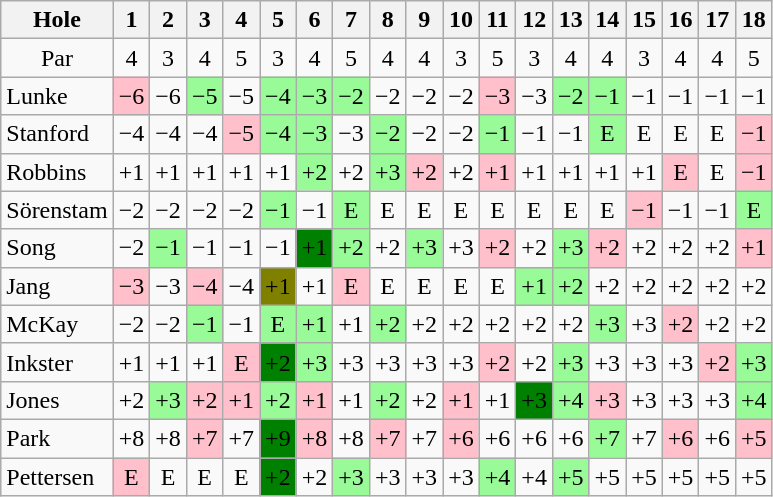<table class="wikitable" style="text-align:center">
<tr>
<th>Hole</th>
<th>1</th>
<th>2</th>
<th>3</th>
<th>4</th>
<th>5</th>
<th>6</th>
<th>7</th>
<th>8</th>
<th>9</th>
<th>10</th>
<th>11</th>
<th>12</th>
<th>13</th>
<th>14</th>
<th>15</th>
<th>16</th>
<th>17</th>
<th>18</th>
</tr>
<tr>
<td>Par</td>
<td>4</td>
<td>3</td>
<td>4</td>
<td>5</td>
<td>3</td>
<td>4</td>
<td>5</td>
<td>4</td>
<td>4</td>
<td>3</td>
<td>5</td>
<td>3</td>
<td>4</td>
<td>4</td>
<td>3</td>
<td>4</td>
<td>4</td>
<td>5</td>
</tr>
<tr>
<td align=left> Lunke</td>
<td style="background: Pink;">−6</td>
<td>−6</td>
<td style="background: PaleGreen;">−5</td>
<td>−5</td>
<td style="background: PaleGreen;">−4</td>
<td style="background: PaleGreen;">−3</td>
<td style="background: PaleGreen;">−2</td>
<td>−2</td>
<td>−2</td>
<td>−2</td>
<td style="background: Pink;">−3</td>
<td>−3</td>
<td style="background: PaleGreen;">−2</td>
<td style="background: PaleGreen;">−1</td>
<td>−1</td>
<td>−1</td>
<td>−1</td>
<td>−1</td>
</tr>
<tr>
<td align=left> Stanford</td>
<td>−4</td>
<td>−4</td>
<td>−4</td>
<td style="background: Pink;">−5</td>
<td style="background: PaleGreen;">−4</td>
<td style="background: PaleGreen;">−3</td>
<td>−3</td>
<td style="background: PaleGreen;">−2</td>
<td>−2</td>
<td>−2</td>
<td style="background: PaleGreen;">−1</td>
<td>−1</td>
<td>−1</td>
<td style="background: PaleGreen;">E</td>
<td>E</td>
<td>E</td>
<td>E</td>
<td style="background: Pink;">−1</td>
</tr>
<tr>
<td align=left> Robbins</td>
<td>+1</td>
<td>+1</td>
<td>+1</td>
<td>+1</td>
<td>+1</td>
<td style="background: PaleGreen;">+2</td>
<td>+2</td>
<td style="background: PaleGreen;">+3</td>
<td style="background: Pink;">+2</td>
<td>+2</td>
<td style="background: Pink;">+1</td>
<td>+1</td>
<td>+1</td>
<td>+1</td>
<td>+1</td>
<td style="background: Pink;">E</td>
<td>E</td>
<td style="background: Pink;">−1</td>
</tr>
<tr>
<td align=left> Sörenstam</td>
<td>−2</td>
<td>−2</td>
<td>−2</td>
<td>−2</td>
<td style="background: PaleGreen;">−1</td>
<td>−1</td>
<td style="background: PaleGreen;">E</td>
<td>E</td>
<td>E</td>
<td>E</td>
<td>E</td>
<td>E</td>
<td>E</td>
<td>E</td>
<td style="background: Pink;">−1</td>
<td>−1</td>
<td>−1</td>
<td style="background: PaleGreen;">E</td>
</tr>
<tr>
<td align=left> Song</td>
<td>−2</td>
<td style="background: PaleGreen;">−1</td>
<td>−1</td>
<td>−1</td>
<td>−1</td>
<td style="background: Green;">+1</td>
<td style="background: PaleGreen;">+2</td>
<td>+2</td>
<td style="background: PaleGreen;">+3</td>
<td>+3</td>
<td style="background: Pink;">+2</td>
<td>+2</td>
<td style="background: PaleGreen;">+3</td>
<td style="background: Pink;">+2</td>
<td>+2</td>
<td>+2</td>
<td>+2</td>
<td style="background: Pink;">+1</td>
</tr>
<tr>
<td align=left> Jang</td>
<td style="background: Pink;">−3</td>
<td>−3</td>
<td style="background: Pink;">−4</td>
<td>−4</td>
<td style="background: Olive;">+1</td>
<td>+1</td>
<td style="background: Pink;">E</td>
<td>E</td>
<td>E</td>
<td>E</td>
<td>E</td>
<td style="background: PaleGreen;">+1</td>
<td style="background: PaleGreen;">+2</td>
<td>+2</td>
<td>+2</td>
<td>+2</td>
<td>+2</td>
<td>+2</td>
</tr>
<tr>
<td align=left> McKay</td>
<td>−2</td>
<td>−2</td>
<td style="background: PaleGreen;">−1</td>
<td>−1</td>
<td style="background: PaleGreen;">E</td>
<td style="background: PaleGreen;">+1</td>
<td>+1</td>
<td style="background: PaleGreen;">+2</td>
<td>+2</td>
<td>+2</td>
<td>+2</td>
<td>+2</td>
<td>+2</td>
<td style="background: PaleGreen;">+3</td>
<td>+3</td>
<td style="background: Pink;">+2</td>
<td>+2</td>
<td>+2</td>
</tr>
<tr>
<td align=left> Inkster</td>
<td>+1</td>
<td>+1</td>
<td>+1</td>
<td style="background: Pink;">E</td>
<td style="background: Green;">+2</td>
<td style="background: PaleGreen;">+3</td>
<td>+3</td>
<td>+3</td>
<td>+3</td>
<td>+3</td>
<td style="background: Pink;">+2</td>
<td>+2</td>
<td style="background: PaleGreen;">+3</td>
<td>+3</td>
<td>+3</td>
<td>+3</td>
<td style="background: Pink;">+2</td>
<td style="background: PaleGreen;">+3</td>
</tr>
<tr>
<td align=left> Jones</td>
<td>+2</td>
<td style="background: PaleGreen;">+3</td>
<td style="background: Pink;">+2</td>
<td style="background: Pink;">+1</td>
<td style="background: PaleGreen;">+2</td>
<td style="background: Pink;">+1</td>
<td>+1</td>
<td style="background: PaleGreen;">+2</td>
<td>+2</td>
<td style="background: Pink;">+1</td>
<td>+1</td>
<td style="background: Green;">+3</td>
<td style="background: PaleGreen;">+4</td>
<td style="background: Pink;">+3</td>
<td>+3</td>
<td>+3</td>
<td>+3</td>
<td style="background: PaleGreen;">+4</td>
</tr>
<tr>
<td align=left> Park</td>
<td>+8</td>
<td>+8</td>
<td style="background: Pink;">+7</td>
<td>+7</td>
<td style="background: Green;">+9</td>
<td style="background: Pink;">+8</td>
<td>+8</td>
<td style="background: Pink;">+7</td>
<td>+7</td>
<td style="background: Pink;">+6</td>
<td>+6</td>
<td>+6</td>
<td>+6</td>
<td style="background: PaleGreen;">+7</td>
<td>+7</td>
<td style="background: Pink;">+6</td>
<td>+6</td>
<td style="background: Pink;">+5</td>
</tr>
<tr>
<td align=left> Pettersen</td>
<td style="background: Pink;">E</td>
<td>E</td>
<td>E</td>
<td>E</td>
<td style="background: Green;">+2</td>
<td>+2</td>
<td style="background: PaleGreen;">+3</td>
<td>+3</td>
<td>+3</td>
<td>+3</td>
<td style="background: PaleGreen;">+4</td>
<td>+4</td>
<td style="background: PaleGreen;">+5</td>
<td>+5</td>
<td>+5</td>
<td>+5</td>
<td>+5</td>
<td>+5</td>
</tr>
</table>
